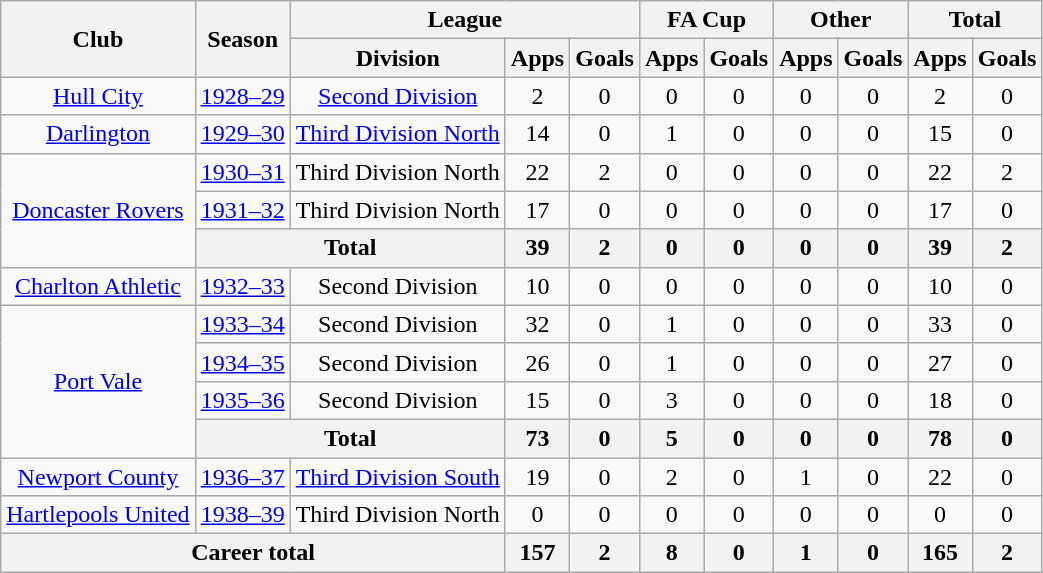<table class="wikitable" style="text-align: center;">
<tr>
<th rowspan="2">Club</th>
<th rowspan="2">Season</th>
<th colspan="3">League</th>
<th colspan="2">FA Cup</th>
<th colspan="2">Other</th>
<th colspan="2">Total</th>
</tr>
<tr>
<th>Division</th>
<th>Apps</th>
<th>Goals</th>
<th>Apps</th>
<th>Goals</th>
<th>Apps</th>
<th>Goals</th>
<th>Apps</th>
<th>Goals</th>
</tr>
<tr>
<td><a href='#'>Hull City</a></td>
<td><a href='#'>1928–29</a></td>
<td><a href='#'>Second Division</a></td>
<td>2</td>
<td>0</td>
<td>0</td>
<td>0</td>
<td>0</td>
<td>0</td>
<td>2</td>
<td>0</td>
</tr>
<tr>
<td><a href='#'>Darlington</a></td>
<td><a href='#'>1929–30</a></td>
<td><a href='#'>Third Division North</a></td>
<td>14</td>
<td>0</td>
<td>1</td>
<td>0</td>
<td>0</td>
<td>0</td>
<td>15</td>
<td>0</td>
</tr>
<tr>
<td rowspan="3"><a href='#'>Doncaster Rovers</a></td>
<td><a href='#'>1930–31</a></td>
<td>Third Division North</td>
<td>22</td>
<td>2</td>
<td>0</td>
<td>0</td>
<td>0</td>
<td>0</td>
<td>22</td>
<td>2</td>
</tr>
<tr>
<td><a href='#'>1931–32</a></td>
<td>Third Division North</td>
<td>17</td>
<td>0</td>
<td>0</td>
<td>0</td>
<td>0</td>
<td>0</td>
<td>17</td>
<td>0</td>
</tr>
<tr>
<th colspan="2">Total</th>
<th>39</th>
<th>2</th>
<th>0</th>
<th>0</th>
<th>0</th>
<th>0</th>
<th>39</th>
<th>2</th>
</tr>
<tr>
<td><a href='#'>Charlton Athletic</a></td>
<td><a href='#'>1932–33</a></td>
<td>Second Division</td>
<td>10</td>
<td>0</td>
<td>0</td>
<td>0</td>
<td>0</td>
<td>0</td>
<td>10</td>
<td>0</td>
</tr>
<tr>
<td rowspan="4"><a href='#'>Port Vale</a></td>
<td><a href='#'>1933–34</a></td>
<td>Second Division</td>
<td>32</td>
<td>0</td>
<td>1</td>
<td>0</td>
<td>0</td>
<td>0</td>
<td>33</td>
<td>0</td>
</tr>
<tr>
<td><a href='#'>1934–35</a></td>
<td>Second Division</td>
<td>26</td>
<td>0</td>
<td>1</td>
<td>0</td>
<td>0</td>
<td>0</td>
<td>27</td>
<td>0</td>
</tr>
<tr>
<td><a href='#'>1935–36</a></td>
<td>Second Division</td>
<td>15</td>
<td>0</td>
<td>3</td>
<td>0</td>
<td>0</td>
<td>0</td>
<td>18</td>
<td>0</td>
</tr>
<tr>
<th colspan="2">Total</th>
<th>73</th>
<th>0</th>
<th>5</th>
<th>0</th>
<th>0</th>
<th>0</th>
<th>78</th>
<th>0</th>
</tr>
<tr>
<td><a href='#'>Newport County</a></td>
<td><a href='#'>1936–37</a></td>
<td><a href='#'>Third Division South</a></td>
<td>19</td>
<td>0</td>
<td>2</td>
<td>0</td>
<td>1</td>
<td>0</td>
<td>22</td>
<td>0</td>
</tr>
<tr>
<td><a href='#'>Hartlepools United</a></td>
<td><a href='#'>1938–39</a></td>
<td>Third Division North</td>
<td>0</td>
<td>0</td>
<td>0</td>
<td>0</td>
<td>0</td>
<td>0</td>
<td>0</td>
<td>0</td>
</tr>
<tr>
<th colspan="3">Career total</th>
<th>157</th>
<th>2</th>
<th>8</th>
<th>0</th>
<th>1</th>
<th>0</th>
<th>165</th>
<th>2</th>
</tr>
</table>
